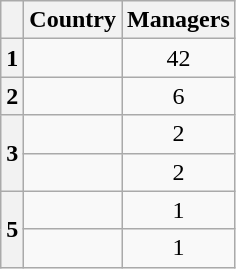<table class="wikitable" style="text-align:center">
<tr>
<th></th>
<th>Country</th>
<th>Managers</th>
</tr>
<tr>
<th>1</th>
<td align=left></td>
<td>42</td>
</tr>
<tr>
<th>2</th>
<td align=left></td>
<td>6</td>
</tr>
<tr>
<th rowspan=2>3</th>
<td align=left></td>
<td>2</td>
</tr>
<tr>
<td align=left></td>
<td>2</td>
</tr>
<tr>
<th rowspan=2>5</th>
<td align=left></td>
<td>1</td>
</tr>
<tr>
<td align=left></td>
<td>1</td>
</tr>
</table>
